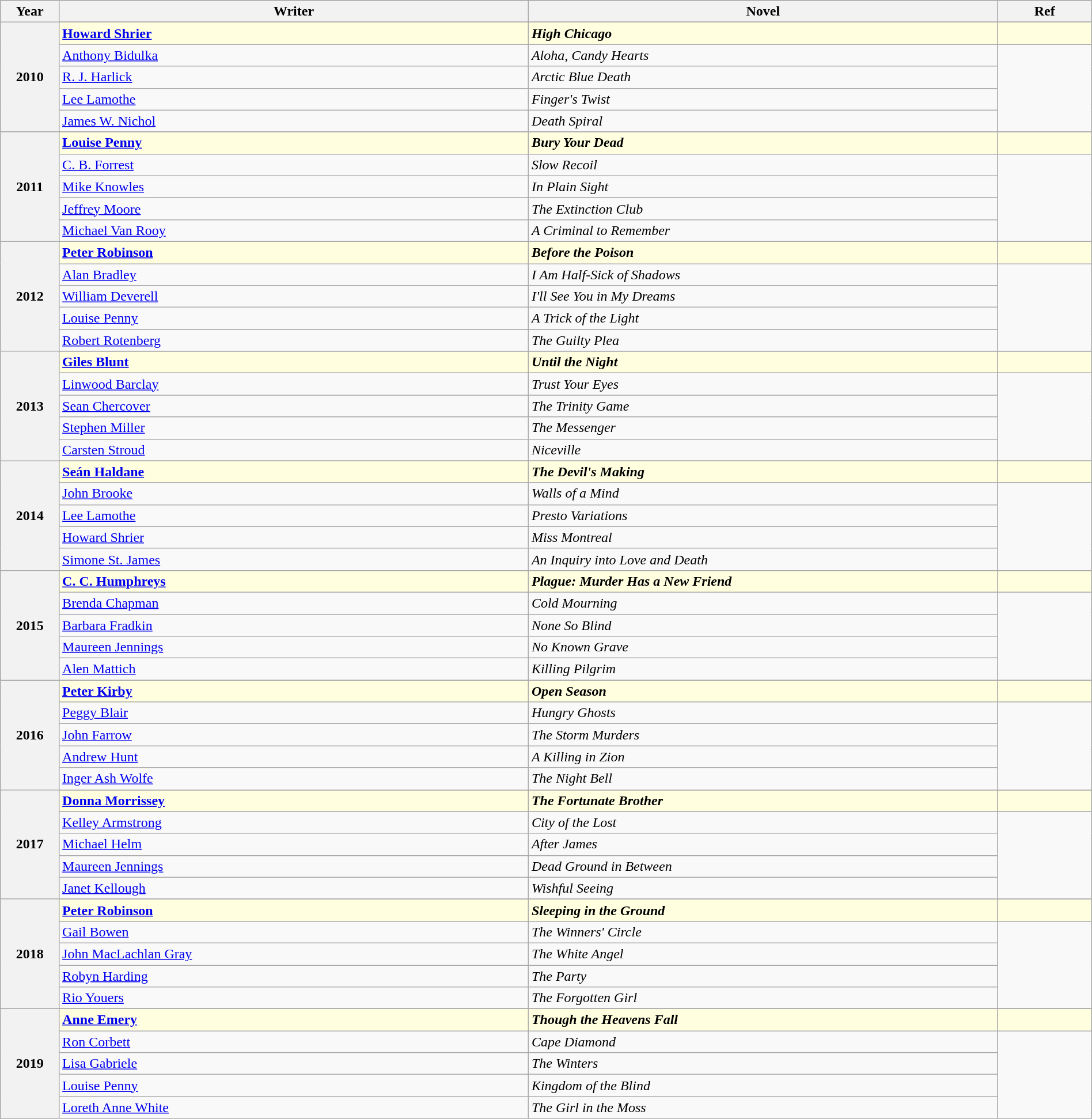<table class="wikitable" style="width:100%;">
<tr style="background:#bebebe;">
<th style="width:5%;">Year</th>
<th style="width:40%;">Writer</th>
<th style="width:40%;">Novel</th>
<th style="width:8%;">Ref</th>
</tr>
<tr>
<th rowspan="6" align="center">2010</th>
</tr>
<tr style="background:lightyellow;">
<td><strong><a href='#'>Howard Shrier</a></strong></td>
<td><strong><em>High Chicago</em></strong></td>
<td></td>
</tr>
<tr>
<td><a href='#'>Anthony Bidulka</a></td>
<td><em>Aloha, Candy Hearts</em></td>
<td rowspan=4></td>
</tr>
<tr>
<td><a href='#'>R. J. Harlick</a></td>
<td><em>Arctic Blue Death</em></td>
</tr>
<tr>
<td><a href='#'>Lee Lamothe</a></td>
<td><em>Finger's Twist</em></td>
</tr>
<tr>
<td><a href='#'>James W. Nichol</a></td>
<td><em>Death Spiral</em></td>
</tr>
<tr>
<th rowspan="6" align="center">2011</th>
</tr>
<tr style="background:lightyellow;">
<td><strong><a href='#'>Louise Penny</a></strong></td>
<td><strong><em>Bury Your Dead</em></strong></td>
<td></td>
</tr>
<tr>
<td><a href='#'>C. B. Forrest</a></td>
<td><em>Slow Recoil</em></td>
<td rowspan=4></td>
</tr>
<tr>
<td><a href='#'>Mike Knowles</a></td>
<td><em>In Plain Sight</em></td>
</tr>
<tr>
<td><a href='#'>Jeffrey Moore</a></td>
<td><em>The Extinction Club</em></td>
</tr>
<tr>
<td><a href='#'>Michael Van Rooy</a></td>
<td><em>A Criminal to Remember</em></td>
</tr>
<tr>
<th rowspan="6" align="center">2012</th>
</tr>
<tr style="background:lightyellow;">
<td><strong><a href='#'>Peter Robinson</a></strong></td>
<td><strong><em>Before the Poison</em></strong></td>
<td></td>
</tr>
<tr>
<td><a href='#'>Alan Bradley</a></td>
<td><em>I Am Half-Sick of Shadows</em></td>
<td rowspan=4></td>
</tr>
<tr>
<td><a href='#'>William Deverell</a></td>
<td><em>I'll See You in My Dreams</em></td>
</tr>
<tr>
<td><a href='#'>Louise Penny</a></td>
<td><em>A Trick of the Light</em></td>
</tr>
<tr>
<td><a href='#'>Robert Rotenberg</a></td>
<td><em>The Guilty Plea</em></td>
</tr>
<tr>
<th rowspan="6" align="center">2013</th>
</tr>
<tr style="background:lightyellow;">
<td><strong><a href='#'>Giles Blunt</a></strong></td>
<td><strong><em>Until the Night</em></strong></td>
<td></td>
</tr>
<tr>
<td><a href='#'>Linwood Barclay</a></td>
<td><em>Trust Your Eyes</em></td>
<td rowspan=4></td>
</tr>
<tr>
<td><a href='#'>Sean Chercover</a></td>
<td><em>The Trinity Game</em></td>
</tr>
<tr>
<td><a href='#'>Stephen Miller</a></td>
<td><em>The Messenger</em></td>
</tr>
<tr>
<td><a href='#'>Carsten Stroud</a></td>
<td><em>Niceville</em></td>
</tr>
<tr>
<th rowspan="6" align="center">2014</th>
</tr>
<tr style="background:lightyellow;">
<td><strong><a href='#'>Seán Haldane</a></strong></td>
<td><strong><em>The Devil's Making</em></strong></td>
<td></td>
</tr>
<tr>
<td><a href='#'>John Brooke</a></td>
<td><em>Walls of a Mind</em></td>
<td rowspan=4></td>
</tr>
<tr>
<td><a href='#'>Lee Lamothe</a></td>
<td><em>Presto Variations</em></td>
</tr>
<tr>
<td><a href='#'>Howard Shrier</a></td>
<td><em>Miss Montreal</em></td>
</tr>
<tr>
<td><a href='#'>Simone St. James</a></td>
<td><em>An Inquiry into Love and Death</em></td>
</tr>
<tr>
<th rowspan="6" align="center">2015</th>
</tr>
<tr style="background:lightyellow;">
<td><strong><a href='#'>C. C. Humphreys</a></strong></td>
<td><strong><em>Plague: Murder Has a New Friend</em></strong></td>
<td></td>
</tr>
<tr>
<td><a href='#'>Brenda Chapman</a></td>
<td><em>Cold Mourning</em></td>
<td rowspan=4></td>
</tr>
<tr>
<td><a href='#'>Barbara Fradkin</a></td>
<td><em>None So Blind</em></td>
</tr>
<tr>
<td><a href='#'>Maureen Jennings</a></td>
<td><em>No Known Grave</em></td>
</tr>
<tr>
<td><a href='#'>Alen Mattich</a></td>
<td><em>Killing Pilgrim</em></td>
</tr>
<tr>
<th rowspan="6" align="center">2016</th>
</tr>
<tr style="background:lightyellow;">
<td><strong><a href='#'>Peter Kirby</a></strong></td>
<td><strong><em>Open Season</em></strong></td>
<td></td>
</tr>
<tr>
<td><a href='#'>Peggy Blair</a></td>
<td><em>Hungry Ghosts</em></td>
<td rowspan=4></td>
</tr>
<tr>
<td><a href='#'>John Farrow</a></td>
<td><em>The Storm Murders</em></td>
</tr>
<tr>
<td><a href='#'>Andrew Hunt</a></td>
<td><em>A Killing in Zion</em></td>
</tr>
<tr>
<td><a href='#'>Inger Ash Wolfe</a></td>
<td><em>The Night Bell</em></td>
</tr>
<tr>
<th rowspan="6" align="center">2017</th>
</tr>
<tr style="background:lightyellow;">
<td><strong><a href='#'>Donna Morrissey</a></strong></td>
<td><strong><em>The Fortunate Brother</em></strong></td>
<td></td>
</tr>
<tr>
<td><a href='#'>Kelley Armstrong</a></td>
<td><em>City of the Lost</em></td>
<td rowspan=4></td>
</tr>
<tr>
<td><a href='#'>Michael Helm</a></td>
<td><em>After James</em></td>
</tr>
<tr>
<td><a href='#'>Maureen Jennings</a></td>
<td><em>Dead Ground in Between</em></td>
</tr>
<tr>
<td><a href='#'>Janet Kellough</a></td>
<td><em>Wishful Seeing</em></td>
</tr>
<tr>
<th rowspan="6" align="center">2018</th>
</tr>
<tr style="background:lightyellow;">
<td><strong><a href='#'>Peter Robinson</a></strong></td>
<td><strong><em>Sleeping in the Ground</em></strong></td>
<td></td>
</tr>
<tr>
<td><a href='#'>Gail Bowen</a></td>
<td><em>The Winners' Circle</em></td>
<td rowspan=4></td>
</tr>
<tr>
<td><a href='#'>John MacLachlan Gray</a></td>
<td><em>The White Angel</em></td>
</tr>
<tr>
<td><a href='#'>Robyn Harding</a></td>
<td><em>The Party</em></td>
</tr>
<tr>
<td><a href='#'>Rio Youers</a></td>
<td><em>The Forgotten Girl</em></td>
</tr>
<tr>
<th rowspan="6" align="center">2019</th>
</tr>
<tr style="background:lightyellow;">
<td><strong><a href='#'>Anne Emery</a></strong></td>
<td><strong><em>Though the Heavens Fall</em></strong></td>
<td></td>
</tr>
<tr>
<td><a href='#'>Ron Corbett</a></td>
<td><em>Cape Diamond</em></td>
<td rowspan=4></td>
</tr>
<tr>
<td><a href='#'>Lisa Gabriele</a></td>
<td><em>The Winters</em></td>
</tr>
<tr>
<td><a href='#'>Louise Penny</a></td>
<td><em>Kingdom of the Blind</em></td>
</tr>
<tr>
<td><a href='#'>Loreth Anne White</a></td>
<td><em>The Girl in the Moss</em></td>
</tr>
</table>
